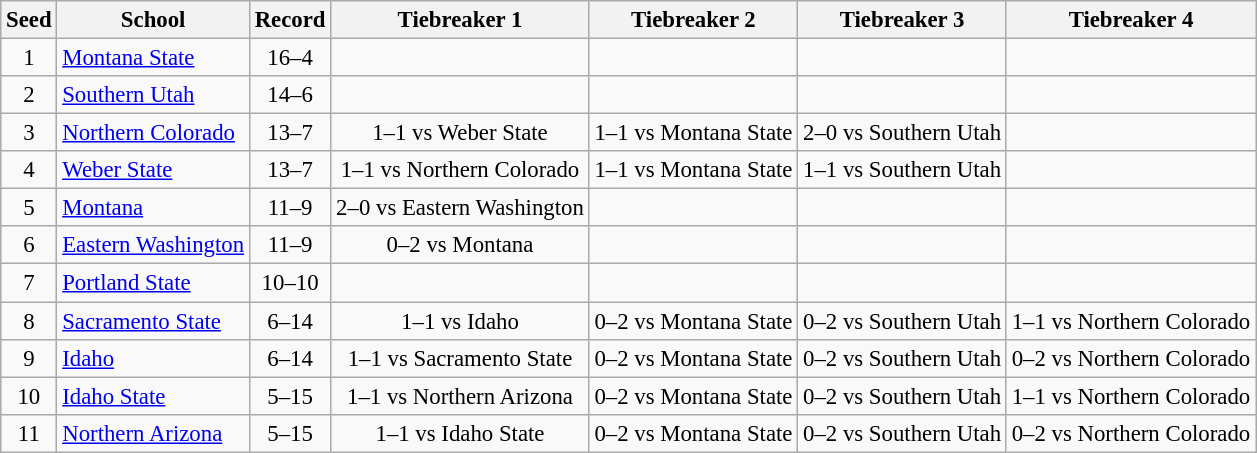<table class="wikitable" style="white-space:nowrap; font-size:95%;text-align:center">
<tr>
<th>Seed</th>
<th>School</th>
<th>Record</th>
<th>Tiebreaker 1</th>
<th>Tiebreaker 2</th>
<th>Tiebreaker 3</th>
<th>Tiebreaker 4</th>
</tr>
<tr>
<td>1</td>
<td align="left"><a href='#'>Montana State</a></td>
<td>16–4</td>
<td></td>
<td></td>
<td></td>
<td></td>
</tr>
<tr>
<td>2</td>
<td align="left"><a href='#'>Southern Utah</a></td>
<td>14–6</td>
<td></td>
<td></td>
<td></td>
<td></td>
</tr>
<tr>
<td>3</td>
<td align="left"><a href='#'>Northern Colorado</a></td>
<td>13–7</td>
<td>1–1 vs Weber State</td>
<td>1–1 vs Montana State</td>
<td>2–0 vs Southern Utah</td>
<td></td>
</tr>
<tr>
<td>4</td>
<td align="left"><a href='#'>Weber State</a></td>
<td>13–7</td>
<td>1–1 vs Northern Colorado</td>
<td>1–1 vs Montana State</td>
<td>1–1 vs Southern Utah</td>
<td></td>
</tr>
<tr>
<td>5</td>
<td align="left"><a href='#'>Montana</a></td>
<td>11–9</td>
<td>2–0 vs Eastern Washington</td>
<td></td>
<td></td>
<td></td>
</tr>
<tr>
<td>6</td>
<td align="left"><a href='#'>Eastern Washington</a></td>
<td>11–9</td>
<td>0–2 vs Montana</td>
<td></td>
<td></td>
<td></td>
</tr>
<tr>
<td>7</td>
<td align="left"><a href='#'>Portland State</a></td>
<td>10–10</td>
<td></td>
<td></td>
<td></td>
<td></td>
</tr>
<tr>
<td>8</td>
<td align="left"><a href='#'>Sacramento State</a></td>
<td>6–14</td>
<td>1–1 vs Idaho</td>
<td>0–2 vs Montana State</td>
<td>0–2 vs Southern Utah</td>
<td>1–1 vs Northern Colorado</td>
</tr>
<tr>
<td>9</td>
<td align="left"><a href='#'>Idaho</a></td>
<td>6–14</td>
<td>1–1 vs Sacramento State</td>
<td>0–2 vs Montana State</td>
<td>0–2 vs Southern Utah</td>
<td>0–2 vs Northern Colorado</td>
</tr>
<tr>
<td>10</td>
<td align="left"><a href='#'>Idaho State</a></td>
<td>5–15</td>
<td>1–1 vs Northern Arizona</td>
<td>0–2 vs Montana State</td>
<td>0–2 vs Southern Utah</td>
<td>1–1 vs Northern Colorado</td>
</tr>
<tr>
<td>11</td>
<td align="left"><a href='#'>Northern Arizona</a></td>
<td>5–15</td>
<td>1–1 vs Idaho State</td>
<td>0–2 vs Montana State</td>
<td>0–2 vs Southern Utah</td>
<td>0–2 vs Northern Colorado</td>
</tr>
</table>
